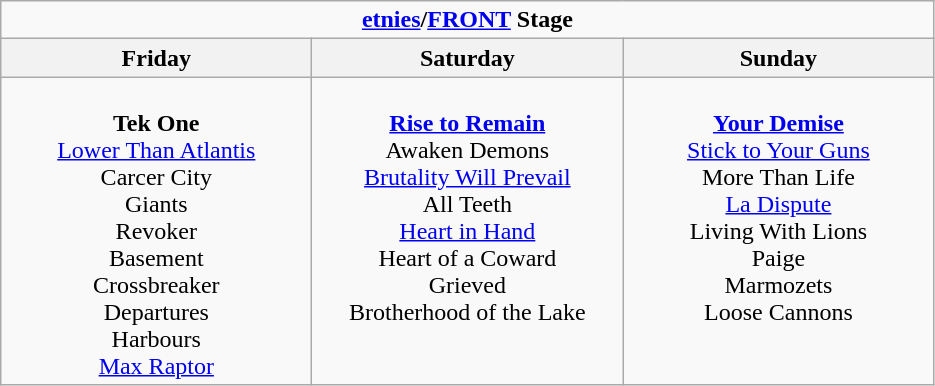<table class="wikitable">
<tr>
<td colspan="3" align="center"><strong><a href='#'>etnies</a>/<a href='#'>FRONT</a> Stage</strong></td>
</tr>
<tr>
<th>Friday</th>
<th>Saturday</th>
<th>Sunday</th>
</tr>
<tr>
<td valign="top" align="center" width=200><br><strong>Tek One</strong><br>
<a href='#'>Lower Than Atlantis</a> <br>
Carcer City<br>
Giants<br>
Revoker<br>
Basement<br>
Crossbreaker<br>
Departures<br>
Harbours<br>
<a href='#'>Max Raptor</a><br></td>
<td valign="top" align="center" width=200><br><strong><a href='#'>Rise to Remain</a></strong><br>
Awaken Demons <br>
<a href='#'>Brutality Will Prevail</a><br>
All Teeth<br>
<a href='#'>Heart in Hand</a><br>
Heart of a Coward<br>
Grieved<br>
Brotherhood of the Lake<br></td>
<td valign="top" align="center" width=200><br><strong><a href='#'>Your Demise</a></strong><br>
<a href='#'>Stick to Your Guns</a><br>
More Than Life <br>
<a href='#'>La Dispute</a><br>
Living With Lions<br>
Paige<br>
Marmozets<br>
Loose Cannons</td>
</tr>
</table>
